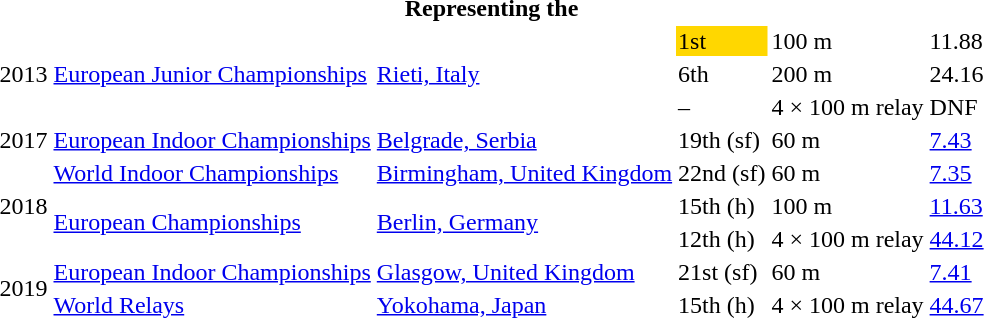<table>
<tr>
<th colspan="6">Representing the </th>
</tr>
<tr>
<td rowspan=3>2013</td>
<td rowspan=3><a href='#'>European Junior Championships</a></td>
<td rowspan=3><a href='#'>Rieti, Italy</a></td>
<td bgcolor=gold>1st</td>
<td>100 m</td>
<td>11.88</td>
</tr>
<tr>
<td>6th</td>
<td>200 m</td>
<td>24.16</td>
</tr>
<tr>
<td>–</td>
<td>4 × 100 m relay</td>
<td>DNF</td>
</tr>
<tr>
<td>2017</td>
<td><a href='#'>European Indoor Championships</a></td>
<td><a href='#'>Belgrade, Serbia</a></td>
<td>19th (sf)</td>
<td>60 m</td>
<td><a href='#'>7.43</a></td>
</tr>
<tr>
<td rowspan=3>2018</td>
<td><a href='#'>World Indoor Championships</a></td>
<td><a href='#'>Birmingham, United Kingdom</a></td>
<td>22nd (sf)</td>
<td>60 m</td>
<td><a href='#'>7.35</a></td>
</tr>
<tr>
<td rowspan=2><a href='#'>European Championships</a></td>
<td rowspan=2><a href='#'>Berlin, Germany</a></td>
<td>15th (h)</td>
<td>100 m</td>
<td><a href='#'>11.63</a></td>
</tr>
<tr>
<td>12th (h)</td>
<td>4 × 100 m relay</td>
<td><a href='#'>44.12</a></td>
</tr>
<tr>
<td rowspan=2>2019</td>
<td><a href='#'>European Indoor Championships</a></td>
<td><a href='#'>Glasgow, United Kingdom</a></td>
<td>21st (sf)</td>
<td>60 m</td>
<td><a href='#'>7.41</a></td>
</tr>
<tr>
<td><a href='#'>World Relays</a></td>
<td><a href='#'>Yokohama, Japan</a></td>
<td>15th (h)</td>
<td>4 × 100 m relay</td>
<td><a href='#'>44.67</a></td>
</tr>
</table>
